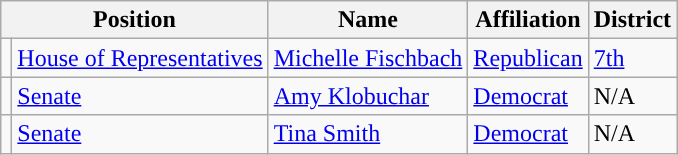<table class="wikitable">
<tr>
<th colspan="2">Position</th>
<th>Name</th>
<th>Affiliation</th>
<th>District</th>
</tr>
<tr>
<td style="background-color:"></td>
<td><a href='#'>House of Representatives</a></td>
<td><a href='#'>Michelle Fischbach</a></td>
<td><a href='#'>Republican</a></td>
<td><a href='#'>7th</a></td>
</tr>
<tr>
<td style="background-color:"></td>
<td><a href='#'>Senate</a></td>
<td><a href='#'>Amy Klobuchar</a></td>
<td><a href='#'>Democrat</a></td>
<td>N/A</td>
</tr>
<tr>
<td style="background-color:"></td>
<td><a href='#'>Senate</a></td>
<td><a href='#'>Tina Smith</a></td>
<td><a href='#'>Democrat</a></td>
<td>N/A</td>
</tr>
</table>
